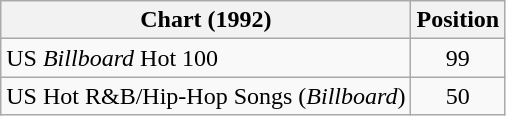<table class="wikitable sortable">
<tr>
<th>Chart (1992)</th>
<th>Position</th>
</tr>
<tr>
<td>US <em>Billboard</em> Hot 100</td>
<td align="center">99</td>
</tr>
<tr>
<td>US Hot R&B/Hip-Hop Songs (<em>Billboard</em>)</td>
<td align="center">50</td>
</tr>
</table>
